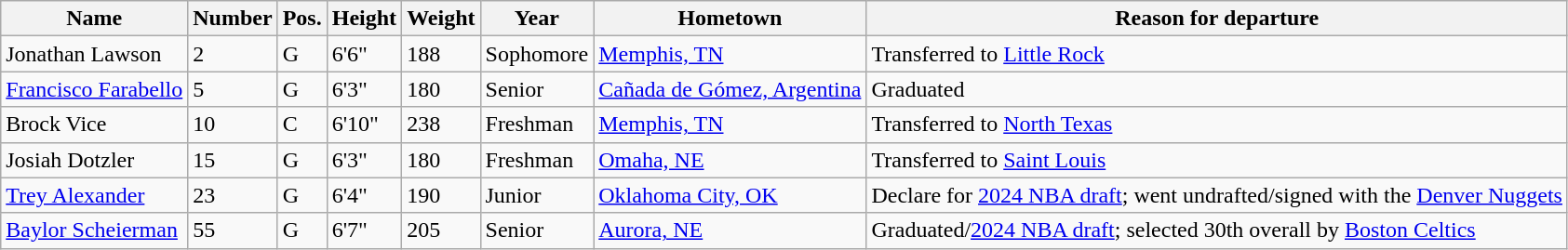<table class="wikitable sortable" border="1">
<tr>
<th>Name</th>
<th>Number</th>
<th>Pos.</th>
<th>Height</th>
<th>Weight</th>
<th>Year</th>
<th>Hometown</th>
<th class="unsortable">Reason for departure</th>
</tr>
<tr>
<td>Jonathan Lawson</td>
<td>2</td>
<td>G</td>
<td>6'6"</td>
<td>188</td>
<td>Sophomore</td>
<td><a href='#'>Memphis, TN</a></td>
<td>Transferred to <a href='#'>Little Rock</a></td>
</tr>
<tr>
<td><a href='#'>Francisco Farabello</a></td>
<td>5</td>
<td>G</td>
<td>6'3"</td>
<td>180</td>
<td>Senior</td>
<td><a href='#'>Cañada de Gómez, Argentina</a></td>
<td>Graduated</td>
</tr>
<tr>
<td>Brock Vice</td>
<td>10</td>
<td>C</td>
<td>6'10"</td>
<td>238</td>
<td> Freshman</td>
<td><a href='#'>Memphis, TN</a></td>
<td>Transferred to <a href='#'>North Texas</a></td>
</tr>
<tr>
<td>Josiah Dotzler</td>
<td>15</td>
<td>G</td>
<td>6'3"</td>
<td>180</td>
<td>Freshman</td>
<td><a href='#'>Omaha, NE</a></td>
<td>Transferred to <a href='#'>Saint Louis</a></td>
</tr>
<tr>
<td><a href='#'>Trey Alexander</a></td>
<td>23</td>
<td>G</td>
<td>6'4"</td>
<td>190</td>
<td>Junior</td>
<td><a href='#'>Oklahoma City, OK</a></td>
<td>Declare for <a href='#'>2024 NBA draft</a>; went undrafted/signed with the <a href='#'>Denver Nuggets</a></td>
</tr>
<tr>
<td><a href='#'>Baylor Scheierman</a></td>
<td>55</td>
<td>G</td>
<td>6'7"</td>
<td>205</td>
<td>Senior</td>
<td><a href='#'>Aurora, NE</a></td>
<td>Graduated/<a href='#'>2024 NBA draft</a>; selected 30th overall by <a href='#'>Boston Celtics</a></td>
</tr>
</table>
